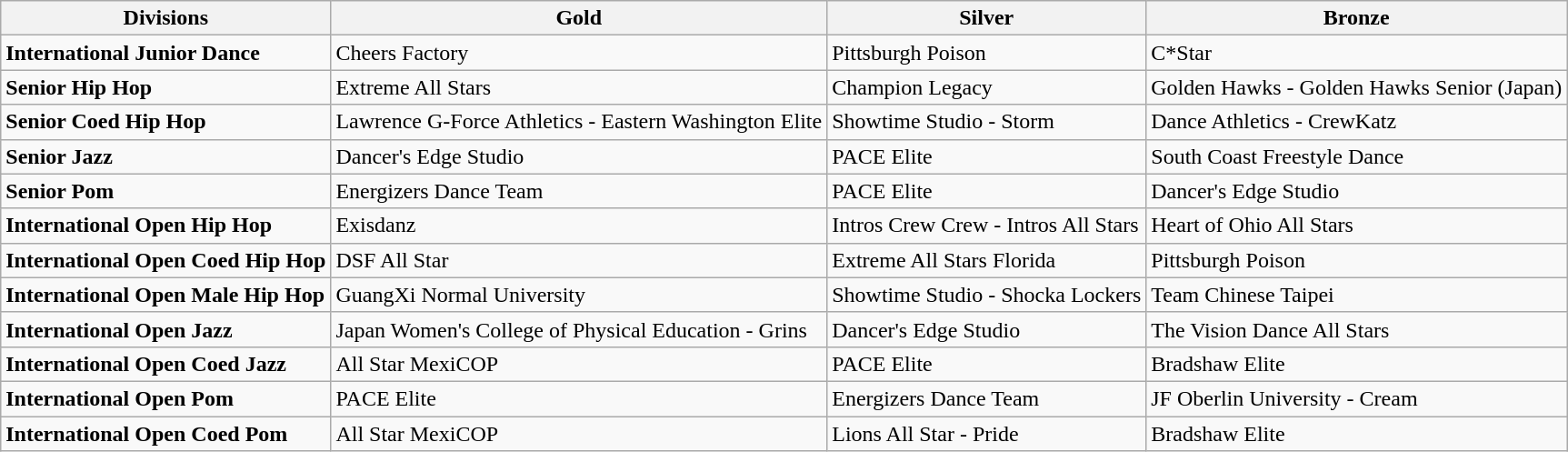<table class="wikitable">
<tr>
<th>Divisions</th>
<th>Gold</th>
<th>Silver</th>
<th>Bronze</th>
</tr>
<tr>
<td><strong>International Junior Dance</strong></td>
<td>Cheers Factory</td>
<td>Pittsburgh Poison</td>
<td>C*Star</td>
</tr>
<tr>
<td><strong>Senior Hip Hop</strong></td>
<td>Extreme All Stars</td>
<td>Champion Legacy</td>
<td>Golden Hawks - Golden Hawks Senior (Japan)</td>
</tr>
<tr>
<td><strong>Senior Coed Hip Hop</strong></td>
<td>Lawrence G-Force Athletics - Eastern Washington Elite</td>
<td>Showtime Studio - Storm</td>
<td>Dance Athletics - CrewKatz</td>
</tr>
<tr>
<td><strong>Senior Jazz</strong></td>
<td>Dancer's Edge Studio</td>
<td>PACE Elite</td>
<td>South Coast Freestyle Dance</td>
</tr>
<tr>
<td><strong>Senior Pom</strong></td>
<td>Energizers Dance Team</td>
<td>PACE Elite</td>
<td>Dancer's Edge Studio</td>
</tr>
<tr>
<td><strong>International Open Hip Hop</strong></td>
<td>Exisdanz</td>
<td>Intros Crew Crew - Intros All Stars</td>
<td>Heart of Ohio All Stars</td>
</tr>
<tr>
<td><strong>International Open Coed Hip Hop</strong></td>
<td>DSF All Star</td>
<td>Extreme All Stars Florida</td>
<td>Pittsburgh Poison</td>
</tr>
<tr>
<td><strong>International Open Male Hip Hop</strong></td>
<td>GuangXi Normal University</td>
<td>Showtime Studio - Shocka Lockers</td>
<td>Team Chinese Taipei</td>
</tr>
<tr>
<td><strong>International Open Jazz</strong></td>
<td>Japan Women's College of Physical Education - Grins</td>
<td>Dancer's Edge Studio</td>
<td>The Vision Dance All Stars</td>
</tr>
<tr>
<td><strong>International Open Coed Jazz</strong></td>
<td>All Star MexiCOP</td>
<td>PACE Elite</td>
<td>Bradshaw Elite</td>
</tr>
<tr>
<td><strong>International Open Pom</strong></td>
<td>PACE Elite</td>
<td>Energizers Dance Team</td>
<td>JF Oberlin University - Cream</td>
</tr>
<tr>
<td><strong>International Open Coed Pom</strong></td>
<td>All Star MexiCOP</td>
<td>Lions All Star - Pride</td>
<td>Bradshaw Elite</td>
</tr>
</table>
